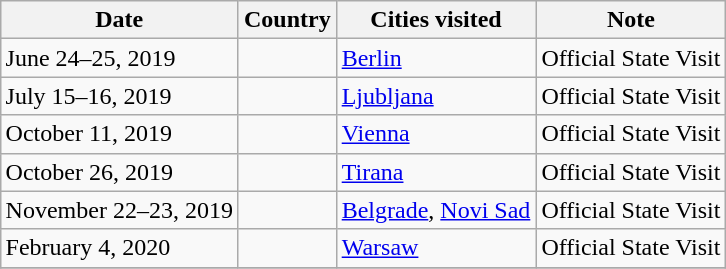<table class="wikitable sortable" style="margin:1em auto 1em auto;">
<tr>
<th class="unsortable">Date</th>
<th>Country</th>
<th class="unsortable">Cities visited</th>
<th class="unsortable">Note</th>
</tr>
<tr>
<td>June 24–25, 2019</td>
<td></td>
<td><a href='#'>Berlin</a></td>
<td>Official State Visit </td>
</tr>
<tr>
<td>July 15–16, 2019</td>
<td></td>
<td><a href='#'>Ljubljana</a></td>
<td>Official State Visit </td>
</tr>
<tr>
<td>October 11, 2019</td>
<td></td>
<td><a href='#'>Vienna</a></td>
<td>Official State Visit </td>
</tr>
<tr>
<td>October 26, 2019</td>
<td></td>
<td><a href='#'>Tirana</a></td>
<td>Official State Visit </td>
</tr>
<tr>
<td>November 22–23, 2019</td>
<td></td>
<td><a href='#'>Belgrade</a>, <a href='#'>Novi Sad</a></td>
<td>Official State Visit </td>
</tr>
<tr>
<td>February 4, 2020</td>
<td></td>
<td><a href='#'>Warsaw</a></td>
<td>Official State Visit </td>
</tr>
<tr>
</tr>
</table>
